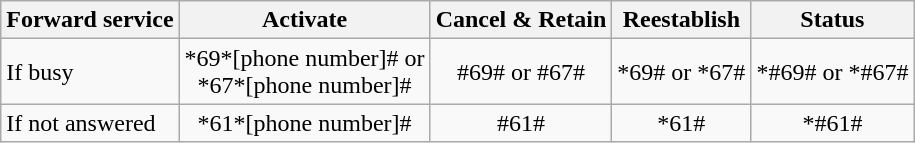<table class="wikitable">
<tr>
<th>Forward service</th>
<th>Activate</th>
<th>Cancel & Retain</th>
<th>Reestablish</th>
<th>Status</th>
</tr>
<tr>
<td>If busy</td>
<td align="center">*69*[phone number]# or<br>*67*[phone number]#</td>
<td align="center">#69# or #67#</td>
<td align="center">*69# or *67#</td>
<td align="center">*#69# or *#67#</td>
</tr>
<tr>
<td>If not answered</td>
<td align="center">*61*[phone number]#</td>
<td align="center">#61#</td>
<td align="center">*61#</td>
<td align="center">*#61#</td>
</tr>
</table>
